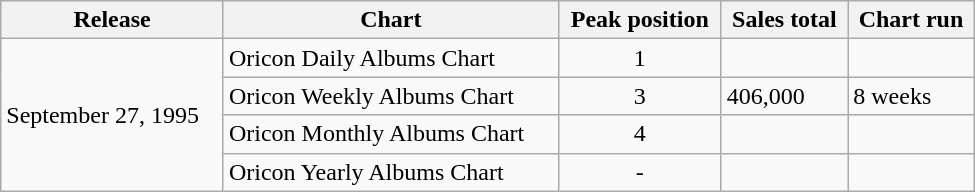<table class="wikitable" width="650px">
<tr>
<th>Release</th>
<th>Chart</th>
<th>Peak position</th>
<th>Sales total</th>
<th>Chart run</th>
</tr>
<tr>
<td rowspan="4">September 27, 1995</td>
<td>Oricon Daily Albums Chart</td>
<td align="center">1</td>
<td></td>
<td></td>
</tr>
<tr>
<td>Oricon Weekly Albums Chart</td>
<td align="center">3</td>
<td>406,000</td>
<td>8 weeks</td>
</tr>
<tr>
<td>Oricon Monthly Albums Chart</td>
<td align="center">4</td>
<td></td>
<td></td>
</tr>
<tr>
<td>Oricon Yearly Albums Chart</td>
<td align="center">-</td>
<td></td>
<td></td>
</tr>
</table>
